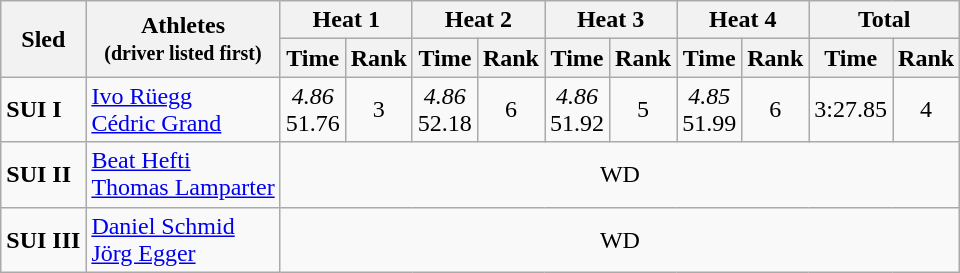<table class="wikitable" border="1">
<tr>
<th rowspan=2>Sled</th>
<th rowspan=2>Athletes<br><small>(driver listed first)</small></th>
<th colspan=2>Heat 1</th>
<th colspan=2>Heat 2</th>
<th colspan=2>Heat 3</th>
<th colspan=2>Heat 4</th>
<th colspan=2>Total</th>
</tr>
<tr>
<th>Time</th>
<th>Rank</th>
<th>Time</th>
<th>Rank</th>
<th>Time</th>
<th>Rank</th>
<th>Time</th>
<th>Rank</th>
<th>Time</th>
<th>Rank</th>
</tr>
<tr>
<td><strong>SUI I</strong></td>
<td><a href='#'>Ivo Rüegg</a><br><a href='#'>Cédric Grand</a></td>
<td align="center"><em>4.86</em><br>51.76</td>
<td align="center">3</td>
<td align="center"><em>4.86</em><br>52.18</td>
<td align="center">6</td>
<td align="center"><em>4.86</em><br>51.92</td>
<td align="center">5</td>
<td align="center"><em>4.85</em><br>51.99</td>
<td align="center">6</td>
<td align="center">3:27.85</td>
<td align="center">4</td>
</tr>
<tr>
<td><strong>SUI II</strong></td>
<td><a href='#'>Beat Hefti</a><br><a href='#'>Thomas Lamparter</a></td>
<td colspan=10 align="center">WD</td>
</tr>
<tr>
<td><strong>SUI III</strong></td>
<td><a href='#'>Daniel Schmid</a><br><a href='#'>Jörg Egger</a></td>
<td colspan=10 align="center">WD</td>
</tr>
</table>
